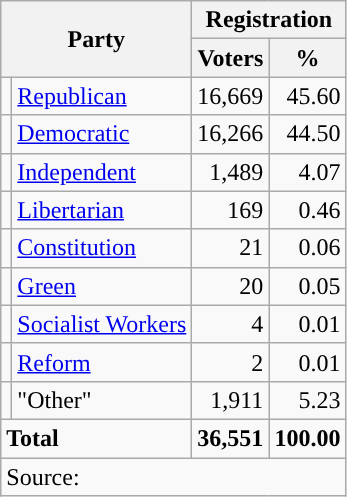<table class="wikitable">
<tr>
<th colspan="2" rowspan="2">Party</th>
<th colspan="2">Registration</th>
</tr>
<tr>
<th>Voters</th>
<th>%</th>
</tr>
<tr>
<td style="background-color:"></td>
<td><a href='#'>Republican</a></td>
<td style="text-align:right;">16,669</td>
<td style="text-align:right;">45.60</td>
</tr>
<tr>
<td style="background-color:"></td>
<td><a href='#'>Democratic</a></td>
<td style="text-align:right;">16,266</td>
<td style="text-align:right;">44.50</td>
</tr>
<tr>
<td style="background-color:"></td>
<td><a href='#'>Independent</a></td>
<td style="text-align:right;">1,489</td>
<td style="text-align:right;">4.07</td>
</tr>
<tr>
<td style="background-color:"></td>
<td><a href='#'>Libertarian</a></td>
<td style="text-align:right;">169</td>
<td style="text-align:right;">0.46</td>
</tr>
<tr>
<td style="background-color:"></td>
<td><a href='#'>Constitution</a></td>
<td style="text-align:right;">21</td>
<td style="text-align:right;">0.06</td>
</tr>
<tr>
<td style="background-color:"></td>
<td><a href='#'>Green</a></td>
<td style="text-align:right;">20</td>
<td style="text-align:right;">0.05</td>
</tr>
<tr>
<td style="background-color:"></td>
<td><a href='#'>Socialist Workers</a></td>
<td style="text-align:right;">4</td>
<td style="text-align:right;">0.01</td>
</tr>
<tr>
<td style="background-color:"></td>
<td><a href='#'>Reform</a></td>
<td style="text-align:right;">2</td>
<td style="text-align:right;">0.01</td>
</tr>
<tr>
<td></td>
<td>"Other"</td>
<td style="text-align:right;">1,911</td>
<td style="text-align:right;">5.23</td>
</tr>
<tr>
<td colspan="2"><strong>Total</strong></td>
<td style="text-align:right;"><strong>36,551</strong></td>
<td style="text-align:right;"><strong>100.00</strong></td>
</tr>
<tr>
<td colspan="4">Source: <em></em></td>
</tr>
</table>
